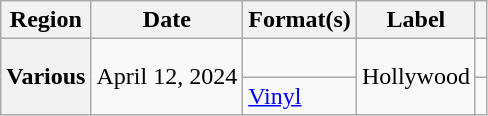<table class="wikitable plainrowheaders">
<tr>
<th scope="col">Region</th>
<th scope="col">Date</th>
<th scope="col">Format(s)</th>
<th scope="col">Label</th>
<th scope="col"></th>
</tr>
<tr>
<th rowspan="2" scope="row">Various</th>
<td rowspan="2">April 12, 2024</td>
<td></td>
<td rowspan="2">Hollywood</td>
<td align="center"><br></td>
</tr>
<tr>
<td><a href='#'>Vinyl</a></td>
<td align="center"></td>
</tr>
</table>
